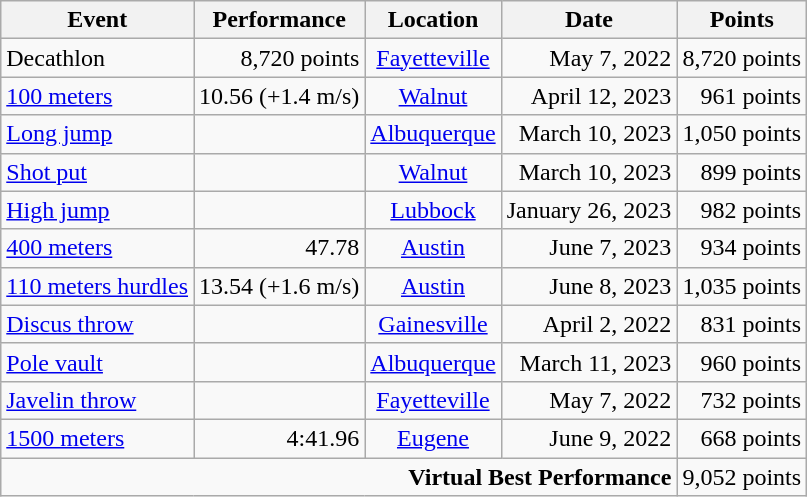<table class="wikitable">
<tr>
<th>Event</th>
<th>Performance</th>
<th>Location</th>
<th>Date</th>
<th>Points</th>
</tr>
<tr>
<td>Decathlon</td>
<td align=right>8,720 points</td>
<td align=center><a href='#'>Fayetteville</a></td>
<td align=right>May 7, 2022</td>
<td align=right>8,720 points</td>
</tr>
<tr>
<td><a href='#'>100 meters</a></td>
<td align=right>10.56 (+1.4 m/s)</td>
<td align=center><a href='#'>Walnut</a></td>
<td align=right>April 12, 2023</td>
<td align=right>961 points</td>
</tr>
<tr>
<td><a href='#'>Long jump</a></td>
<td align=right></td>
<td align=center><a href='#'>Albuquerque</a></td>
<td align=right>March 10, 2023</td>
<td align=right>1,050 points</td>
</tr>
<tr>
<td><a href='#'>Shot put</a></td>
<td align=right></td>
<td align=center><a href='#'>Walnut</a></td>
<td align=right>March 10, 2023</td>
<td align=right>899 points</td>
</tr>
<tr>
<td><a href='#'>High jump</a></td>
<td align=right></td>
<td align=center><a href='#'>Lubbock</a></td>
<td align=right>January 26, 2023</td>
<td align=right>982 points</td>
</tr>
<tr>
<td><a href='#'>400 meters</a></td>
<td align=right>47.78</td>
<td align=center><a href='#'>Austin</a></td>
<td align=right>June 7, 2023</td>
<td align=right>934 points</td>
</tr>
<tr>
<td><a href='#'>110 meters hurdles</a></td>
<td align=right>13.54 (+1.6 m/s)</td>
<td align=center><a href='#'>Austin</a></td>
<td align=right>June 8, 2023</td>
<td align=right>1,035 points</td>
</tr>
<tr>
<td><a href='#'>Discus throw</a></td>
<td align=right></td>
<td align=center><a href='#'>Gainesville</a></td>
<td align=right>April 2, 2022</td>
<td align=right>831 points</td>
</tr>
<tr>
<td><a href='#'>Pole vault</a></td>
<td align=right></td>
<td align=center><a href='#'>Albuquerque</a></td>
<td align=right>March 11, 2023</td>
<td align=right>960 points</td>
</tr>
<tr>
<td><a href='#'>Javelin throw</a></td>
<td align=right></td>
<td align=center><a href='#'>Fayetteville</a></td>
<td align=right>May 7, 2022</td>
<td align=right>732 points</td>
</tr>
<tr>
<td><a href='#'>1500 meters</a></td>
<td align=right>4:41.96</td>
<td align=center><a href='#'>Eugene</a></td>
<td align=right>June 9, 2022</td>
<td align=right>668 points</td>
</tr>
<tr>
<td colspan=4 align=right><strong>Virtual Best Performance</strong></td>
<td align=right>9,052 points</td>
</tr>
</table>
